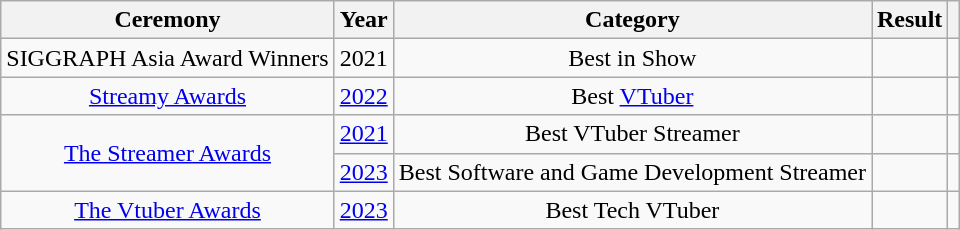<table class="wikitable" style="text-align:center;">
<tr>
<th>Ceremony</th>
<th>Year</th>
<th>Category</th>
<th>Result</th>
<th></th>
</tr>
<tr>
<td>SIGGRAPH Asia Award Winners</td>
<td>2021</td>
<td>Best in Show</td>
<td></td>
<td></td>
</tr>
<tr>
<td><a href='#'>Streamy Awards</a></td>
<td><a href='#'>2022</a></td>
<td>Best <a href='#'>VTuber</a></td>
<td></td>
<td></td>
</tr>
<tr>
<td rowspan="2"><a href='#'>The Streamer Awards</a></td>
<td><a href='#'>2021</a></td>
<td>Best VTuber Streamer</td>
<td></td>
<td></td>
</tr>
<tr>
<td><a href='#'>2023</a></td>
<td>Best Software and Game Development Streamer</td>
<td></td>
<td></td>
</tr>
<tr>
<td><a href='#'>The Vtuber Awards</a></td>
<td><a href='#'>2023</a></td>
<td>Best Tech VTuber</td>
<td></td>
<td></td>
</tr>
</table>
